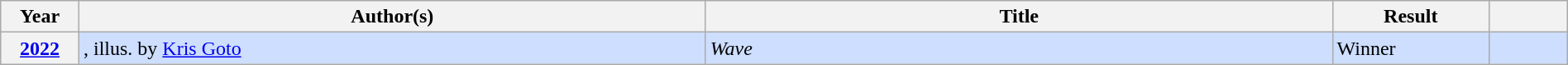<table class="wikitable sortable mw-collapsible" width="100%">
<tr>
<th scope=col width="5%">Year</th>
<th scope=col width="40%">Author(s)</th>
<th scope=col width="40%">Title</th>
<th scope=col width="10%">Result</th>
<th scope=col width="5%" class="unsortable"></th>
</tr>
<tr style="background:#cddeff">
<th><a href='#'>2022</a></th>
<td>, illus. by <a href='#'>Kris Goto</a></td>
<td><em>Wave</em></td>
<td>Winner</td>
<td></td>
</tr>
</table>
